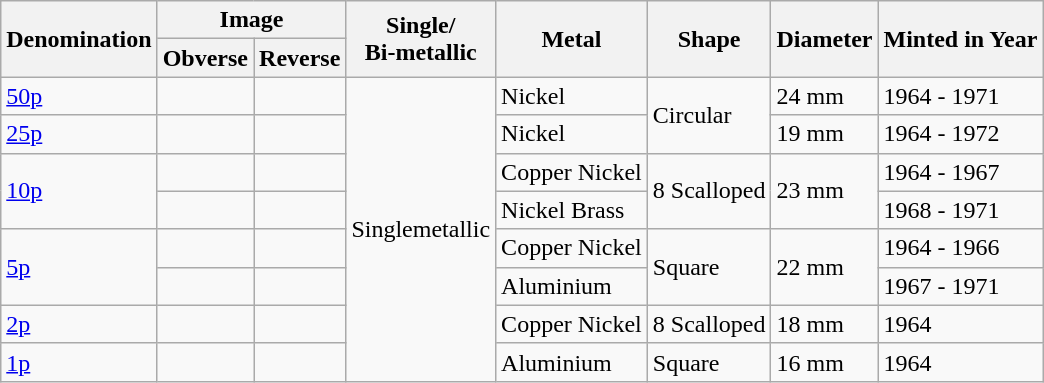<table class="wikitable">
<tr>
<th rowspan="2">Denomination</th>
<th colspan="2">Image</th>
<th rowspan="2">Single/<br>Bi-metallic</th>
<th rowspan="2">Metal</th>
<th rowspan="2">Shape</th>
<th rowspan="2">Diameter</th>
<th rowspan="2">Minted in Year</th>
</tr>
<tr>
<th>Obverse</th>
<th>Reverse</th>
</tr>
<tr>
<td><a href='#'>50p</a></td>
<td></td>
<td></td>
<td rowspan="8">Singlemetallic</td>
<td>Nickel</td>
<td rowspan="2">Circular</td>
<td>24 mm</td>
<td>1964 - 1971</td>
</tr>
<tr>
<td><a href='#'>25p</a></td>
<td></td>
<td></td>
<td>Nickel</td>
<td>19 mm</td>
<td>1964 - 1972</td>
</tr>
<tr>
<td rowspan="2"><a href='#'>10p</a></td>
<td></td>
<td></td>
<td>Copper Nickel</td>
<td rowspan="2">8 Scalloped</td>
<td rowspan="2">23 mm</td>
<td>1964 - 1967</td>
</tr>
<tr>
<td></td>
<td></td>
<td>Nickel Brass</td>
<td>1968 - 1971</td>
</tr>
<tr>
<td rowspan="2"><a href='#'>5p</a></td>
<td></td>
<td></td>
<td>Copper Nickel</td>
<td rowspan="2">Square</td>
<td rowspan="2">22 mm</td>
<td>1964 - 1966</td>
</tr>
<tr>
<td></td>
<td></td>
<td>Aluminium</td>
<td>1967 - 1971</td>
</tr>
<tr>
<td><a href='#'>2p</a></td>
<td></td>
<td></td>
<td>Copper Nickel</td>
<td>8 Scalloped</td>
<td>18 mm</td>
<td>1964</td>
</tr>
<tr>
<td><a href='#'>1p</a></td>
<td></td>
<td></td>
<td>Aluminium</td>
<td>Square</td>
<td>16 mm</td>
<td>1964</td>
</tr>
</table>
